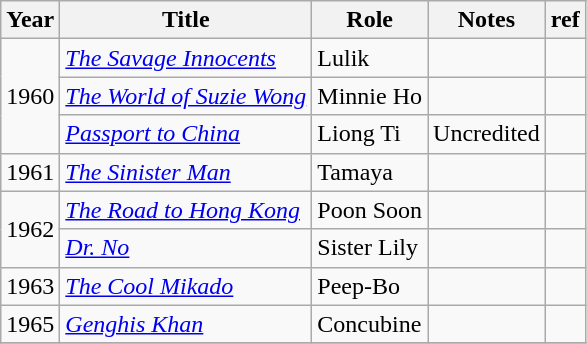<table class="wikitable sortable">
<tr>
<th>Year</th>
<th>Title</th>
<th>Role</th>
<th class="unsortable">Notes</th>
<th>ref</th>
</tr>
<tr>
<td rowspan="3">1960</td>
<td><em><a href='#'>The Savage Innocents</a></em></td>
<td>Lulik</td>
<td></td>
<td></td>
</tr>
<tr>
<td><em><a href='#'>The World of Suzie Wong</a></em></td>
<td>Minnie Ho</td>
<td></td>
<td></td>
</tr>
<tr>
<td><em><a href='#'>Passport to China</a></em></td>
<td>Liong Ti</td>
<td>Uncredited</td>
<td></td>
</tr>
<tr>
<td>1961</td>
<td><em><a href='#'>The Sinister Man</a></em></td>
<td>Tamaya</td>
<td></td>
<td></td>
</tr>
<tr>
<td rowspan="2">1962</td>
<td><em><a href='#'>The Road to Hong Kong</a></em></td>
<td>Poon Soon</td>
<td></td>
<td></td>
</tr>
<tr>
<td><em><a href='#'>Dr. No</a></em></td>
<td>Sister Lily</td>
<td></td>
<td></td>
</tr>
<tr>
<td>1963</td>
<td><em><a href='#'>The Cool Mikado</a></em></td>
<td>Peep-Bo</td>
<td></td>
<td></td>
</tr>
<tr>
<td>1965</td>
<td><em><a href='#'>Genghis Khan</a></em></td>
<td>Concubine</td>
<td></td>
<td></td>
</tr>
<tr>
</tr>
</table>
